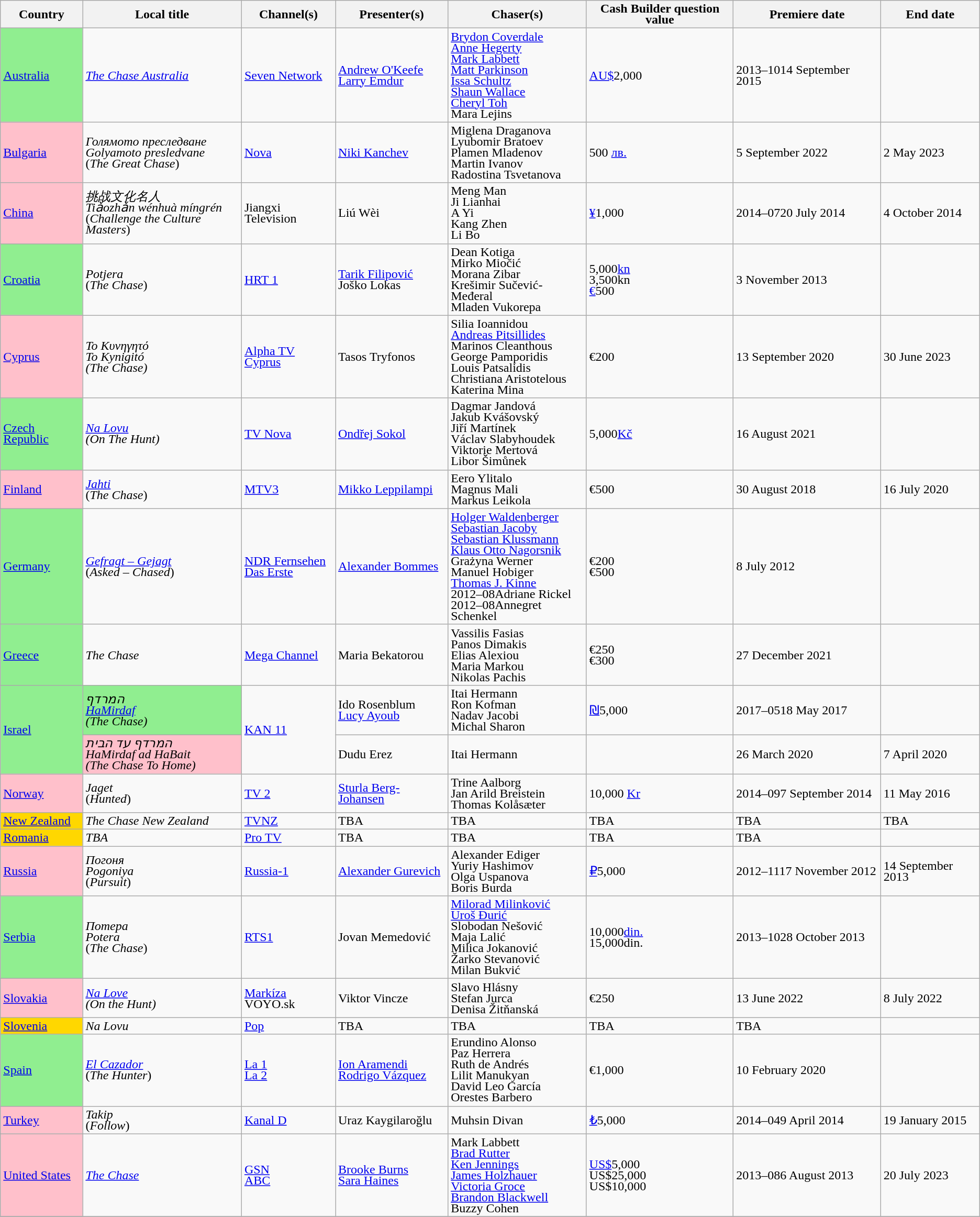<table class="wikitable sortable sticky-header" style="text-align:left; line-height:14px;">
<tr>
<th scope="col">Country</th>
<th scope="col">Local title</th>
<th scope="col">Channel(s)</th>
<th scope="col">Presenter(s)</th>
<th scope="col">Chaser(s)</th>
<th scope="col">Cash Builder question value</th>
<th scope="col">Premiere date</th>
<th scope="col">End date</th>
</tr>
<tr>
<td style="background-color:lightgreen"><a href='#'>Australia</a></td>
<td><em><a href='#'>The Chase Australia</a></em></td>
<td><a href='#'>Seven Network</a></td>
<td><a href='#'>Andrew O'Keefe</a> <br><a href='#'>Larry Emdur</a> </td>
<td><a href='#'>Brydon Coverdale</a><br><a href='#'>Anne Hegerty</a><br><a href='#'>Mark Labbett</a>  <br><a href='#'>Matt Parkinson</a><br><a href='#'>Issa Schultz</a><br><a href='#'>Shaun Wallace</a>  <br><a href='#'>Cheryl Toh</a> <br>Mara Lejins </td>
<td><a href='#'>AU$</a>2,000</td>
<td><span>2013–10</span>14 September 2015</td>
<td></td>
</tr>
<tr>
<td style="background-color:#FFC0CB"><a href='#'>Bulgaria</a></td>
<td><em>Голямото преследване</em><br><em>Golyamoto presledvane</em><br>(<em>The Great Chase</em>)</td>
<td><a href='#'>Nova</a></td>
<td><a href='#'>Niki Kanchev</a></td>
<td>Miglena Draganova <br>Lyubomir Bratoev <br>Plamen Mladenov <br>Martin Ivanov <br>Radostina Tsvetanova </td>
<td>500 <a href='#'>лв.</a></td>
<td>5 September 2022</td>
<td>2 May 2023</td>
</tr>
<tr>
<td style="background-color: #FFC0CB"><a href='#'>China</a></td>
<td><em>挑战文化名人</em><br><em>Tiǎozhǎn wénhuà míngrén</em><br>(<em>Challenge the Culture Masters</em>)</td>
<td>Jiangxi Television</td>
<td>Liú Wèi</td>
<td>Meng Man<br>Ji Lianhai<br>A Yi<br>Kang Zhen<br>Li Bo</td>
<td><a href='#'>¥</a>1,000</td>
<td><span>2014–07</span>20 July 2014</td>
<td>4 October 2014</td>
</tr>
<tr>
<td style="background-color:lightgreen"><a href='#'>Croatia</a></td>
<td><em>Potjera</em><br>(<em>The Chase</em>)</td>
<td><a href='#'>HRT 1</a></td>
<td><a href='#'>Tarik Filipović</a> <br>Joško Lokas </td>
<td>Dean Kotiga <br>Mirko Miočić <br>Morana Zibar <br>Krešimir Sučević-Međeral <br>Mladen Vukorepa </td>
<td>5,000<a href='#'>kn</a> <br>3,500kn <br><a href='#'>€</a>500 </td>
<td>3 November 2013</td>
<td></td>
</tr>
<tr>
<td style="background-color:#FFC0CB"><a href='#'>Cyprus</a></td>
<td><em>Το Kυνηγητό</em><br><em>To Kynigitó</em><br><em>(The Chase)</em></td>
<td><a href='#'>Alpha TV Cyprus</a></td>
<td>Tasos Tryfonos</td>
<td>Silia Ioannidou<br><a href='#'>Andreas Pitsillides</a><br>Marinos Cleanthous<br>George Pamporidis <br>Louis Patsalidis <br>Christiana Aristotelous <br>Katerina Mina </td>
<td>€200</td>
<td>13 September 2020</td>
<td>30 June 2023</td>
</tr>
<tr>
<td style="background-color:lightgreen"><a href='#'>Czech Republic</a></td>
<td><em><a href='#'>Na Lovu</a></em><br><em>(On The Hunt)</em></td>
<td><a href='#'>TV Nova</a></td>
<td><a href='#'>Ondřej Sokol</a></td>
<td>Dagmar Jandová <br>Jakub Kvášovský <br>Jiří Martínek <br>Václav Slabyhoudek <br>Viktorie Mertová   <br>Libor Šimůnek </td>
<td>5,000<a href='#'>Kč</a></td>
<td>16 August 2021</td>
<td></td>
</tr>
<tr>
<td style="background-color:#FFC0CB"><a href='#'>Finland</a></td>
<td><em><a href='#'>Jahti</a></em><br>(<em>The Chase</em>)</td>
<td><a href='#'>MTV3</a></td>
<td><a href='#'>Mikko Leppilampi</a></td>
<td>Eero Ylitalo<br>Magnus Mali<br>Markus Leikola</td>
<td>€500</td>
<td>30 August 2018</td>
<td>16 July 2020</td>
</tr>
<tr>
<td style="background-color:lightgreen"><a href='#'>Germany</a></td>
<td><em><a href='#'>Gefragt – Gejagt</a></em><br> (<em>Asked – Chased</em>)</td>
<td><a href='#'>NDR Fernsehen</a> <br><a href='#'>Das Erste</a> </td>
<td style="white-space:nowrap;"><a href='#'>Alexander Bommes</a></td>
<td><a href='#'>Holger Waldenberger</a> <br><a href='#'>Sebastian Jacoby</a> <br><a href='#'>Sebastian Klussmann</a> <br><a href='#'>Klaus Otto Nagorsnik</a> <br>Grażyna Werner <br>Manuel Hobiger <br><a href='#'>Thomas J. Kinne</a> <br> <span>2012–08</span>Adriane Rickel <br> <span>2012–08</span>Annegret Schenkel </td>
<td>€200 <br>€500 </td>
<td>8 July 2012</td>
<td></td>
</tr>
<tr>
<td style="background-color:lightgreen"><a href='#'>Greece</a></td>
<td><em>The Chase</em></td>
<td><a href='#'>Mega Channel</a></td>
<td>Maria Bekatorou</td>
<td>Vassilis Fasias <br>Panos Dimakis <br>Elias Alexiou <br>Maria Markou <br>Nikolas Pachis </td>
<td>€250 <br>€300 </td>
<td>27 December 2021</td>
<td></td>
</tr>
<tr>
<td style="background-color:lightgreen" rowspan="2"><a href='#'>Israel</a></td>
<td style="background-color:lightgreen"><em>המרדף</em><br><em><a href='#'>HaMirdaf</a></em><br><em>(The Chase)</em></td>
<td rowspan="2"><a href='#'>KAN 11</a></td>
<td>Ido Rosenblum <br> <a href='#'>Lucy Ayoub</a> </td>
<td>Itai Hermann <br>Ron Kofman <br>Nadav Jacobi <br>Michal Sharon </td>
<td><a href='#'>₪</a>5,000</td>
<td><span>2017–05</span>18 May 2017</td>
<td></td>
</tr>
<tr>
<td style="background-color: #FFC0CB"><em>המרדף עד הבית</em><br><em>HaMirdaf ad HaBait</em><br><em>(The Chase To Home)</em></td>
<td>Dudu Erez</td>
<td>Itai Hermann</td>
<td></td>
<td>26 March 2020</td>
<td>7 April 2020</td>
</tr>
<tr>
<td style="background-color: #FFC0CB"><a href='#'>Norway</a></td>
<td><em>Jaget</em><br>(<em>Hunted</em>)</td>
<td><a href='#'>TV 2</a></td>
<td><a href='#'>Sturla Berg-Johansen</a></td>
<td>Trine Aalborg<br>Jan Arild Breistein<br>Thomas Kolåsæter </td>
<td>10,000 <a href='#'>Kr</a></td>
<td><span>2014–09</span>7 September 2014</td>
<td>11 May 2016</td>
</tr>
<tr>
<td style="background-color:gold"><a href='#'>New Zealand</a></td>
<td><em>The Chase New Zealand</em></td>
<td><a href='#'>TVNZ</a></td>
<td>TBA</td>
<td>TBA</td>
<td>TBA</td>
<td>TBA</td>
<td>TBA</td>
</tr>
<tr>
<td style="background-color:gold"><a href='#'>Romania</a></td>
<td><em>TBA</em></td>
<td><a href='#'>Pro TV</a></td>
<td>TBA</td>
<td>TBA</td>
<td>TBA</td>
<td>TBA</td>
<td></td>
</tr>
<tr>
<td style="background-color: #FFC0CB"><a href='#'>Russia</a></td>
<td><em>Погоня</em><br><em>Pogoniya</em><br>(<em>Pursuit</em>)</td>
<td><a href='#'>Russia-1</a></td>
<td><a href='#'>Alexander Gurevich</a></td>
<td>Alexander Ediger<br>Yuriy Hashimov<br>Olga Uspanova<br>Boris Burda</td>
<td><a href='#'>₽</a>5,000</td>
<td style="white-space:nowrap;"><span>2012–11</span>17 November 2012</td>
<td>14 September 2013</td>
</tr>
<tr>
<td style="background-color:lightgreen"><a href='#'>Serbia</a></td>
<td><em>Потера</em><br><em>Potera</em><br>(<em>The Chase</em>)</td>
<td><a href='#'>RTS1</a></td>
<td>Jovan Memedović</td>
<td><a href='#'>Milorad Milinković</a> <br><a href='#'>Uroš Đurić</a> <br>Slobodan Nešović <br> Maja Lalić <br>Milica Jokanović <br>Žarko Stevanović <br>Milan Bukvić </td>
<td>10,000<a href='#'>din.</a> <br>15,000din. </td>
<td><span>2013–10</span>28 October 2013</td>
<td></td>
</tr>
<tr>
<td style="background-color:#FFC0CB"><a href='#'>Slovakia</a></td>
<td><em><a href='#'>Na Love</a></em><br><em>(On the Hunt)</em></td>
<td><a href='#'>Markíza</a><br>VOYO.sk </td>
<td>Viktor Vincze</td>
<td>Slavo Hlásny<br>Stefan Jurca<br>Denisa Žitňanská</td>
<td>€250</td>
<td>13 June 2022</td>
<td>8 July 2022</td>
</tr>
<tr>
<td style="background-color:gold"><a href='#'>Slovenia</a></td>
<td><em>Na Lovu</em></td>
<td><a href='#'>Pop</a></td>
<td>TBA</td>
<td>TBA</td>
<td>TBA</td>
<td>TBA</td>
<td></td>
</tr>
<tr>
<td style="background-color:lightgreen"><a href='#'>Spain</a></td>
<td style="white-space:nowrap;"><em><a href='#'>El Cazador</a></em><br>(<em>The Hunter</em>)</td>
<td><a href='#'>La 1</a> <br><a href='#'>La 2</a> <br></td>
<td><a href='#'>Ion Aramendi</a> <br> <a href='#'>Rodrigo Vázquez</a> </td>
<td>Erundino Alonso<br>Paz Herrera<br>Ruth de Andrés<br>Lilit Manukyan<br>David Leo García <br>Orestes Barbero </td>
<td>€1,000</td>
<td>10 February 2020</td>
<td></td>
</tr>
<tr>
<td style="background-color: #FFC0CB"><a href='#'>Turkey</a></td>
<td><em>Takip</em><br>(<em>Follow</em>)</td>
<td><a href='#'>Kanal D</a></td>
<td>Uraz Kaygilaroğlu</td>
<td>Muhsin Divan</td>
<td><a href='#'>₺</a>5,000</td>
<td><span>2014–04</span>9 April 2014</td>
<td>19 January 2015</td>
</tr>
<tr>
<td style="background-color:#FFC0CB"><a href='#'>United States</a></td>
<td><em><a href='#'>The Chase</a></em></td>
<td style="white-space:nowrap;"><a href='#'>GSN</a> <br><a href='#'>ABC</a> </td>
<td><a href='#'>Brooke Burns</a> <br><a href='#'>Sara Haines</a> </td>
<td>Mark Labbett  <br><a href='#'>Brad Rutter</a> <br><a href='#'>Ken Jennings</a> <br><a href='#'>James Holzhauer</a> <br><a href='#'>Victoria Groce</a> <br><a href='#'>Brandon Blackwell</a> <br>Buzzy Cohen </td>
<td><a href='#'>US$</a>5,000 <br>US$25,000 <br>US$10,000 </td>
<td><span>2013–08</span>6 August 2013</td>
<td>20 July 2023</td>
</tr>
<tr>
</tr>
</table>
